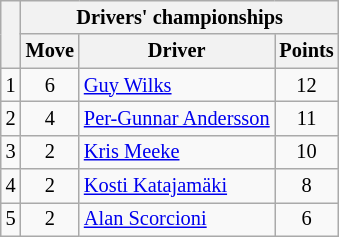<table class="wikitable" style="font-size:85%;">
<tr>
<th rowspan="2"></th>
<th colspan="3">Drivers' championships</th>
</tr>
<tr>
<th>Move</th>
<th>Driver</th>
<th>Points</th>
</tr>
<tr>
<td align="center">1</td>
<td align="center"> 6</td>
<td> <a href='#'>Guy Wilks</a></td>
<td align="center">12</td>
</tr>
<tr>
<td align="center">2</td>
<td align="center"> 4</td>
<td> <a href='#'>Per-Gunnar Andersson</a></td>
<td align="center">11</td>
</tr>
<tr>
<td align="center">3</td>
<td align="center"> 2</td>
<td> <a href='#'>Kris Meeke</a></td>
<td align="center">10</td>
</tr>
<tr>
<td align="center">4</td>
<td align="center"> 2</td>
<td> <a href='#'>Kosti Katajamäki</a></td>
<td align="center">8</td>
</tr>
<tr>
<td align="center">5</td>
<td align="center"> 2</td>
<td> <a href='#'>Alan Scorcioni</a></td>
<td align="center">6</td>
</tr>
</table>
